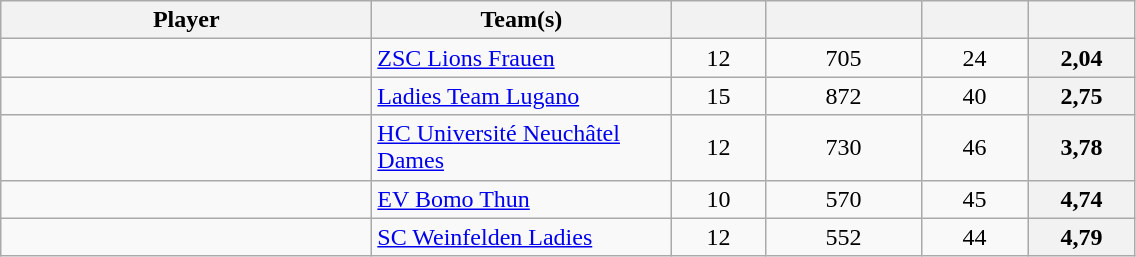<table class="wikitable sortable" style="text-align: center">
<tr>
<th style="width: 15em;">Player</th>
<th style="width: 12em;">Team(s)</th>
<th style="width: 3.5em;"></th>
<th style="width: 6em;"></th>
<th style="width: 4em;"></th>
<th style="width: 4em;"></th>
</tr>
<tr>
<td style="text-align:left;"> </td>
<td style="text-align:left;"><a href='#'>ZSC Lions Frauen</a></td>
<td>12</td>
<td>705</td>
<td>24</td>
<th>2,04</th>
</tr>
<tr>
<td style="text-align:left;"> </td>
<td style="text-align:left;"><a href='#'>Ladies Team Lugano</a></td>
<td>15</td>
<td>872</td>
<td>40</td>
<th>2,75</th>
</tr>
<tr>
<td style="text-align:left;"> </td>
<td style="text-align:left;"><a href='#'>HC Université Neuchâtel Dames</a></td>
<td>12</td>
<td>730</td>
<td>46</td>
<th>3,78</th>
</tr>
<tr>
<td style="text-align:left;"> </td>
<td style="text-align:left;"><a href='#'>EV Bomo Thun</a></td>
<td>10</td>
<td>570</td>
<td>45</td>
<th>4,74</th>
</tr>
<tr>
<td style="text-align:left;"> </td>
<td style="text-align:left;"><a href='#'>SC Weinfelden Ladies</a></td>
<td>12</td>
<td>552</td>
<td>44</td>
<th>4,79</th>
</tr>
</table>
